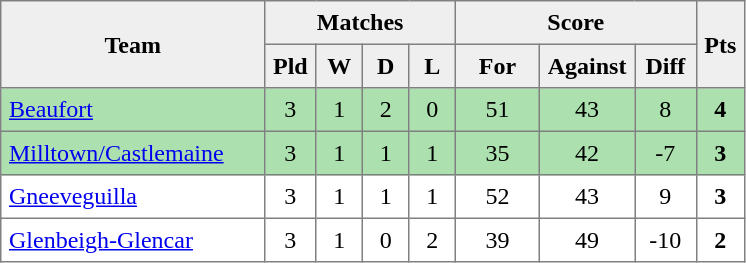<table style=border-collapse:collapse border=1 cellspacing=0 cellpadding=5>
<tr align=center bgcolor=#efefef>
<th rowspan=2 width=165>Team</th>
<th colspan=4>Matches</th>
<th colspan=3>Score</th>
<th rowspan=2width=20>Pts</th>
</tr>
<tr align=center bgcolor=#efefef>
<th width=20>Pld</th>
<th width=20>W</th>
<th width=20>D</th>
<th width=20>L</th>
<th width=45>For</th>
<th width=45>Against</th>
<th width=30>Diff</th>
</tr>
<tr align=center style="background:#ACE1AF;">
<td style="text-align:left;"><a href='#'>Beaufort</a></td>
<td>3</td>
<td>1</td>
<td>2</td>
<td>0</td>
<td>51</td>
<td>43</td>
<td>8</td>
<td><strong>4</strong></td>
</tr>
<tr align=center style="background:#ACE1AF;">
<td style="text-align:left;"><a href='#'>Milltown/Castlemaine</a></td>
<td>3</td>
<td>1</td>
<td>1</td>
<td>1</td>
<td>35</td>
<td>42</td>
<td>-7</td>
<td><strong>3</strong></td>
</tr>
<tr align=center>
<td style="text-align:left;"><a href='#'>Gneeveguilla</a></td>
<td>3</td>
<td>1</td>
<td>1</td>
<td>1</td>
<td>52</td>
<td>43</td>
<td>9</td>
<td><strong>3</strong></td>
</tr>
<tr align=center>
<td style="text-align:left;"><a href='#'>Glenbeigh-Glencar</a></td>
<td>3</td>
<td>1</td>
<td>0</td>
<td>2</td>
<td>39</td>
<td>49</td>
<td>-10</td>
<td><strong>2</strong></td>
</tr>
</table>
